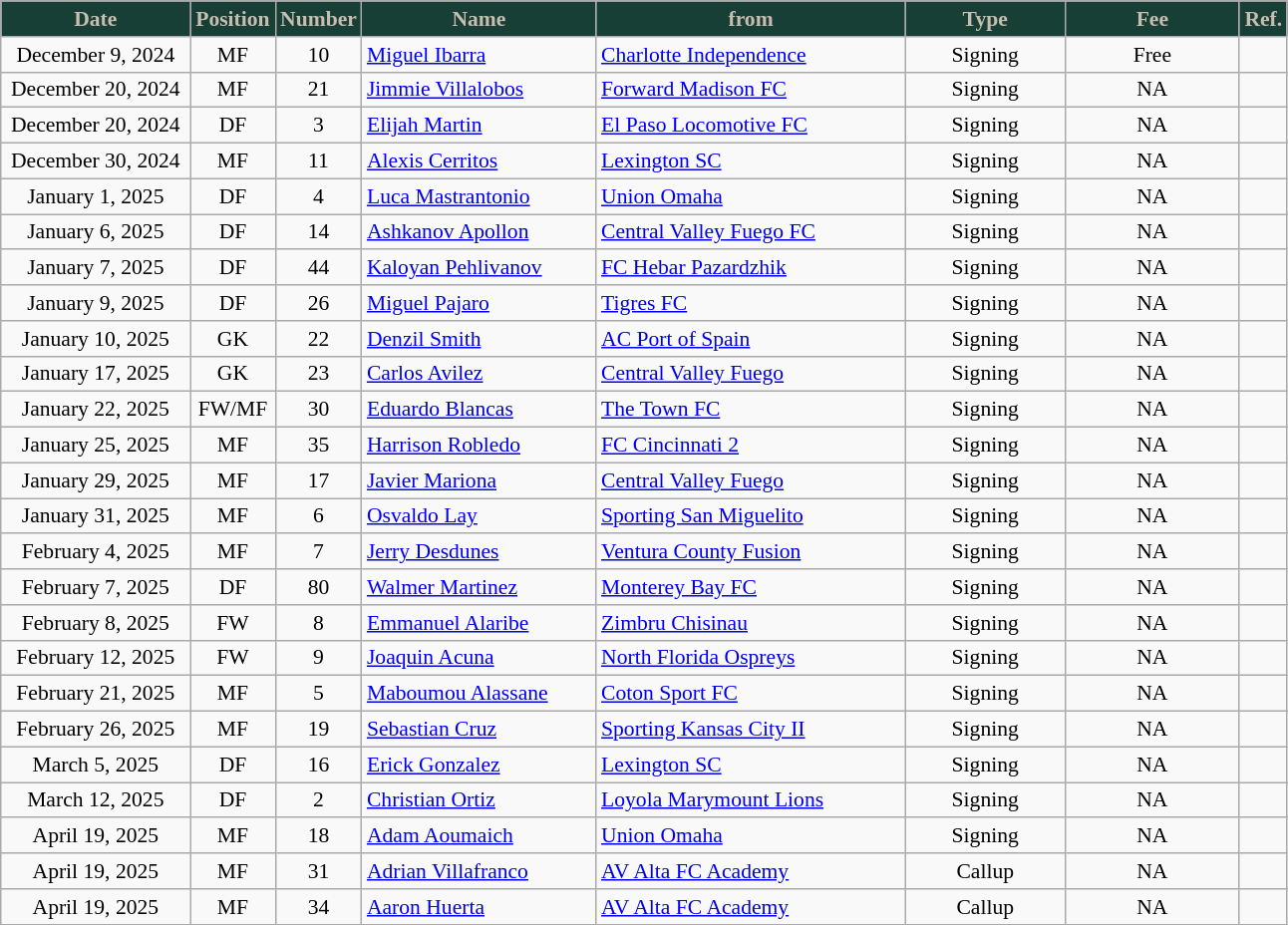<table class="wikitable" style="text-align:center; font-size:90%; ">
<tr>
<th style= "background:#183F36; color:#C6BEB1; width:120px;">Date</th>
<th style="background:#183F36; color:#C6BEB1; width:50px;">Position</th>
<th style="background:#183F36; color:#C6BEB1; width:50px;">Number</th>
<th style="background:#183F36; color:#C6BEB1; width:150px;">Name</th>
<th style="background:#183F36; color:#C6BEB1; width:200px;">from</th>
<th style="background:#183F36; color:#C6BEB1; Width:100px;">Type</th>
<th style="background:#183F36; color:#C6BEB1; width:110px;">Fee</th>
<th style="background:#183F36; color:#C6BEB1; width:25px;">Ref.</th>
</tr>
<tr>
<td>December 9, 2024</td>
<td>MF</td>
<td>10</td>
<td align="left"> <a href='#'>Miguel Ibarra</a></td>
<td align="left"> <a href='#'>Charlotte Independence</a></td>
<td>Signing</td>
<td>Free</td>
<td></td>
</tr>
<tr>
<td>December 20, 2024</td>
<td>MF</td>
<td>21</td>
<td align="left"> <a href='#'>Jimmie Villalobos</a></td>
<td align="left"> <a href='#'>Forward Madison FC</a></td>
<td>Signing</td>
<td>NA</td>
<td></td>
</tr>
<tr>
<td>December 20, 2024</td>
<td>DF</td>
<td>3</td>
<td align="left"> <a href='#'>Elijah Martin</a></td>
<td align="left"> <a href='#'>El Paso Locomotive FC</a></td>
<td>Signing</td>
<td>NA</td>
<td></td>
</tr>
<tr>
<td>December 30, 2024</td>
<td>MF</td>
<td>11</td>
<td align="left"> <a href='#'>Alexis Cerritos</a></td>
<td align="left"> <a href='#'>Lexington SC</a></td>
<td>Signing</td>
<td>NA</td>
<td></td>
</tr>
<tr>
<td>January 1, 2025</td>
<td>DF</td>
<td>4</td>
<td align="left"> <a href='#'>Luca Mastrantonio</a></td>
<td align="left"> <a href='#'>Union Omaha</a></td>
<td>Signing</td>
<td>NA</td>
<td></td>
</tr>
<tr>
<td>January 6, 2025</td>
<td>DF</td>
<td>14</td>
<td align="left"> <a href='#'>Ashkanov Apollon</a></td>
<td align="left"> <a href='#'>Central Valley Fuego FC</a></td>
<td>Signing</td>
<td>NA</td>
<td></td>
</tr>
<tr>
<td>January 7, 2025</td>
<td>DF</td>
<td>44</td>
<td align="left"> <a href='#'>Kaloyan Pehlivanov</a></td>
<td align="left"> <a href='#'>FC Hebar Pazardzhik</a></td>
<td>Signing</td>
<td>NA</td>
<td></td>
</tr>
<tr>
<td>January 9, 2025</td>
<td>DF</td>
<td>26</td>
<td align="left"> <a href='#'>Miguel Pajaro</a></td>
<td align="left"> <a href='#'>Tigres FC</a></td>
<td>Signing</td>
<td>NA</td>
<td></td>
</tr>
<tr>
<td>January 10, 2025</td>
<td>GK</td>
<td>22</td>
<td align="left"> <a href='#'>Denzil Smith</a></td>
<td align="left"> <a href='#'>AC Port of Spain</a></td>
<td>Signing</td>
<td>NA</td>
<td></td>
</tr>
<tr>
<td>January 17, 2025</td>
<td>GK</td>
<td>23</td>
<td align="left"> <a href='#'>Carlos Avilez</a></td>
<td align="left"> <a href='#'>Central Valley Fuego</a></td>
<td>Signing</td>
<td>NA</td>
<td></td>
</tr>
<tr>
<td>January 22, 2025</td>
<td>FW/MF</td>
<td>30</td>
<td align="left"> <a href='#'>Eduardo Blancas</a></td>
<td align="left"> <a href='#'>The Town FC</a></td>
<td>Signing</td>
<td>NA</td>
<td></td>
</tr>
<tr>
<td>January 25, 2025</td>
<td>MF</td>
<td>35</td>
<td align="left"> <a href='#'>Harrison Robledo</a></td>
<td align="left"> <a href='#'>FC Cincinnati 2</a></td>
<td>Signing</td>
<td>NA</td>
<td></td>
</tr>
<tr>
<td>January 29, 2025</td>
<td>MF</td>
<td>17</td>
<td align="left"> <a href='#'>Javier Mariona</a></td>
<td align="left"> <a href='#'>Central Valley Fuego</a></td>
<td>Signing</td>
<td>NA</td>
<td></td>
</tr>
<tr>
<td>January 31, 2025</td>
<td>MF</td>
<td>6</td>
<td align="left"> <a href='#'>Osvaldo Lay</a></td>
<td align="left"> <a href='#'>Sporting San Miguelito</a></td>
<td>Signing</td>
<td>NA</td>
<td></td>
</tr>
<tr>
<td>February 4, 2025</td>
<td>MF</td>
<td>7</td>
<td align="left"> <a href='#'>Jerry Desdunes</a></td>
<td align="left"> <a href='#'>Ventura County Fusion</a></td>
<td>Signing</td>
<td>NA</td>
<td></td>
</tr>
<tr>
<td>February 7, 2025</td>
<td>DF</td>
<td>80</td>
<td align="left"> <a href='#'>Walmer Martinez</a></td>
<td align="left"> <a href='#'>Monterey Bay FC</a></td>
<td>Signing</td>
<td>NA</td>
<td></td>
</tr>
<tr>
<td>February 8, 2025</td>
<td>FW</td>
<td>8</td>
<td align="left"> <a href='#'>Emmanuel Alaribe</a></td>
<td align="left"> <a href='#'>Zimbru Chisinau</a></td>
<td>Signing</td>
<td>NA</td>
<td></td>
</tr>
<tr>
<td>February 12, 2025</td>
<td>FW</td>
<td>9</td>
<td align="left"> <a href='#'>Joaquin Acuna</a></td>
<td align="left"> <a href='#'>North Florida Ospreys</a></td>
<td>Signing</td>
<td>NA</td>
<td></td>
</tr>
<tr>
<td>February 21, 2025</td>
<td>MF</td>
<td>5</td>
<td align="left"> <a href='#'>Maboumou Alassane</a></td>
<td align="left"> <a href='#'>Coton Sport FC</a></td>
<td>Signing</td>
<td>NA</td>
<td></td>
</tr>
<tr>
<td>February 26, 2025</td>
<td>MF</td>
<td>19</td>
<td align="left"> <a href='#'>Sebastian Cruz</a></td>
<td align="left"> <a href='#'>Sporting Kansas City II</a></td>
<td>Signing</td>
<td>NA</td>
<td></td>
</tr>
<tr>
<td>March 5, 2025</td>
<td>DF</td>
<td>16</td>
<td align="left"> <a href='#'>Erick Gonzalez</a></td>
<td align="left"> <a href='#'>Lexington SC</a></td>
<td>Signing</td>
<td>NA</td>
<td></td>
</tr>
<tr>
<td>March 12, 2025</td>
<td>DF</td>
<td>2</td>
<td align="left"> <a href='#'> Christian Ortiz</a></td>
<td align="left"> <a href='#'>Loyola Marymount Lions</a></td>
<td>Signing</td>
<td>NA</td>
<td></td>
</tr>
<tr>
<td>April 19, 2025</td>
<td>MF</td>
<td>18</td>
<td align="left"> <a href='#'>Adam Aoumaich </a></td>
<td align="left"> <a href='#'>Union Omaha</a></td>
<td>Signing</td>
<td>NA</td>
<td></td>
</tr>
<tr>
<td>April 19, 2025</td>
<td>MF</td>
<td>31</td>
<td align="left"> <a href='#'>Adrian Villafranco</a></td>
<td align="left"> <a href='#'>AV Alta FC Academy</a></td>
<td>Callup</td>
<td>NA</td>
<td></td>
</tr>
<tr>
<td>April 19, 2025</td>
<td>MF</td>
<td>34</td>
<td align="left"> <a href='#'>Aaron Huerta</a></td>
<td align="left"> <a href='#'>AV Alta FC Academy</a></td>
<td>Callup</td>
<td>NA</td>
<td></td>
</tr>
<tr>
</tr>
</table>
